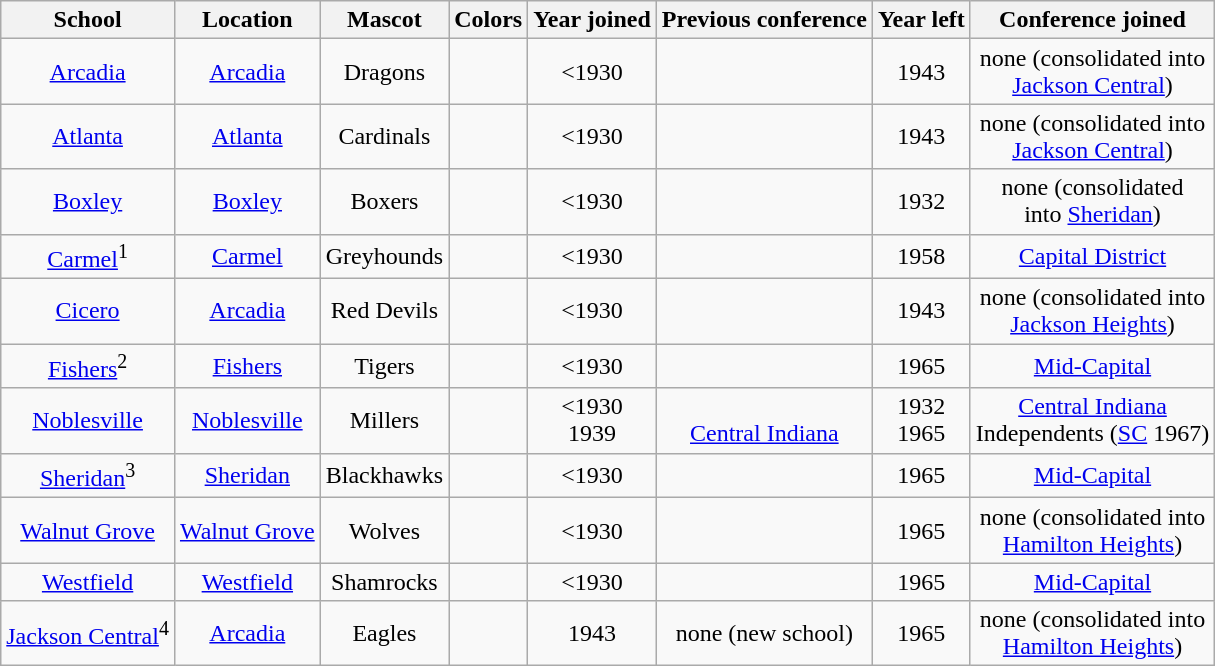<table class="wikitable" style="text-align:center;">
<tr>
<th>School</th>
<th>Location</th>
<th>Mascot</th>
<th>Colors</th>
<th>Year joined</th>
<th>Previous conference</th>
<th>Year left</th>
<th>Conference joined</th>
</tr>
<tr>
<td><a href='#'>Arcadia</a></td>
<td><a href='#'>Arcadia</a></td>
<td>Dragons</td>
<td> </td>
<td><1930</td>
<td></td>
<td>1943</td>
<td>none (consolidated into<br><a href='#'>Jackson Central</a>)</td>
</tr>
<tr>
<td><a href='#'>Atlanta</a></td>
<td><a href='#'>Atlanta</a></td>
<td>Cardinals</td>
<td> </td>
<td><1930</td>
<td></td>
<td>1943</td>
<td>none (consolidated into<br><a href='#'>Jackson Central</a>)</td>
</tr>
<tr>
<td><a href='#'>Boxley</a></td>
<td><a href='#'>Boxley</a></td>
<td>Boxers</td>
<td> </td>
<td><1930</td>
<td></td>
<td>1932</td>
<td>none (consolidated<br>into <a href='#'>Sheridan</a>)</td>
</tr>
<tr>
<td><a href='#'>Carmel</a><sup>1</sup></td>
<td><a href='#'>Carmel</a></td>
<td>Greyhounds</td>
<td> </td>
<td><1930</td>
<td></td>
<td>1958</td>
<td><a href='#'>Capital District</a></td>
</tr>
<tr>
<td><a href='#'>Cicero</a></td>
<td><a href='#'>Arcadia</a></td>
<td>Red Devils</td>
<td> </td>
<td><1930</td>
<td></td>
<td>1943</td>
<td>none (consolidated into<br><a href='#'>Jackson Heights</a>)</td>
</tr>
<tr>
<td><a href='#'>Fishers</a><sup>2</sup></td>
<td><a href='#'>Fishers</a></td>
<td>Tigers</td>
<td> </td>
<td><1930</td>
<td></td>
<td>1965</td>
<td><a href='#'>Mid-Capital</a></td>
</tr>
<tr>
<td><a href='#'>Noblesville</a></td>
<td><a href='#'>Noblesville</a></td>
<td>Millers</td>
<td> </td>
<td><1930<br>1939</td>
<td><br><a href='#'>Central Indiana</a></td>
<td>1932<br>1965</td>
<td><a href='#'>Central Indiana</a><br>Independents (<a href='#'>SC</a> 1967)</td>
</tr>
<tr>
<td><a href='#'>Sheridan</a><sup>3</sup></td>
<td><a href='#'>Sheridan</a></td>
<td>Blackhawks</td>
<td> </td>
<td><1930</td>
<td></td>
<td>1965</td>
<td><a href='#'>Mid-Capital</a></td>
</tr>
<tr>
<td><a href='#'>Walnut Grove</a></td>
<td><a href='#'>Walnut Grove</a></td>
<td>Wolves</td>
<td> </td>
<td><1930</td>
<td></td>
<td>1965</td>
<td>none (consolidated into<br><a href='#'>Hamilton Heights</a>)</td>
</tr>
<tr>
<td><a href='#'>Westfield</a></td>
<td><a href='#'>Westfield</a></td>
<td>Shamrocks</td>
<td> </td>
<td><1930</td>
<td></td>
<td>1965</td>
<td><a href='#'>Mid-Capital</a></td>
</tr>
<tr>
<td><a href='#'>Jackson Central</a><sup>4</sup></td>
<td><a href='#'>Arcadia</a></td>
<td>Eagles</td>
<td> </td>
<td>1943</td>
<td>none (new school)</td>
<td>1965</td>
<td>none (consolidated into<br><a href='#'>Hamilton Heights</a>)</td>
</tr>
</table>
